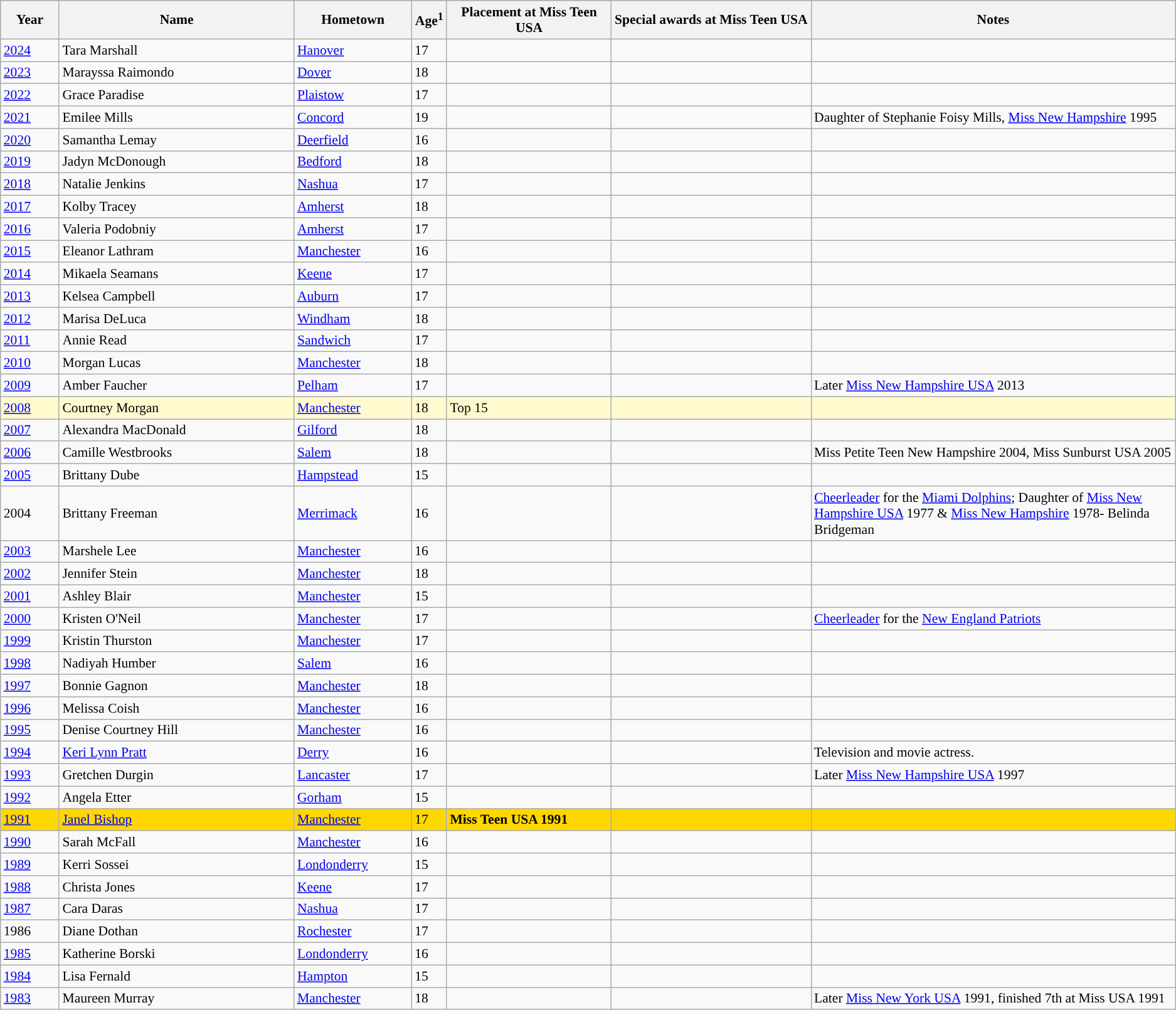<table class="wikitable sortable" style="font-size:90%;">
<tr bgcolor="#efefef">
<th width=5%>Year</th>
<th width=20%>Name</th>
<th width=10%>Hometown</th>
<th width=3%>Age<sup>1</sup></th>
<th width=14%>Placement at Miss Teen USA</th>
<th width=17%>Special awards at Miss Teen  USA</th>
<th width=31%>Notes</th>
</tr>
<tr>
<td><a href='#'>2024</a></td>
<td>Tara Marshall</td>
<td><a href='#'>Hanover</a></td>
<td>17</td>
<td></td>
<td></td>
<td></td>
</tr>
<tr>
<td><a href='#'>2023</a></td>
<td>Marayssa Raimondo</td>
<td><a href='#'>Dover</a></td>
<td>18</td>
<td></td>
<td></td>
<td></td>
</tr>
<tr>
<td><a href='#'>2022</a></td>
<td>Grace Paradise</td>
<td><a href='#'>Plaistow</a></td>
<td>17</td>
<td></td>
<td></td>
<td></td>
</tr>
<tr>
<td><a href='#'>2021</a></td>
<td>Emilee Mills</td>
<td><a href='#'>Concord</a></td>
<td>19</td>
<td></td>
<td></td>
<td>Daughter of Stephanie Foisy Mills, <a href='#'>Miss New Hampshire</a> 1995</td>
</tr>
<tr>
<td><a href='#'>2020</a></td>
<td>Samantha Lemay</td>
<td><a href='#'>Deerfield</a></td>
<td>16</td>
<td></td>
<td></td>
<td></td>
</tr>
<tr>
<td><a href='#'>2019</a></td>
<td>Jadyn McDonough</td>
<td><a href='#'>Bedford</a></td>
<td>18</td>
<td></td>
<td></td>
<td></td>
</tr>
<tr>
<td><a href='#'>2018</a></td>
<td>Natalie Jenkins</td>
<td><a href='#'>Nashua</a></td>
<td>17</td>
<td></td>
<td></td>
<td></td>
</tr>
<tr>
<td><a href='#'>2017</a></td>
<td>Kolby Tracey</td>
<td><a href='#'>Amherst</a></td>
<td>18</td>
<td></td>
<td></td>
<td></td>
</tr>
<tr>
<td><a href='#'>2016</a></td>
<td>Valeria Podobniy</td>
<td><a href='#'>Amherst</a></td>
<td>17</td>
<td></td>
<td></td>
<td></td>
</tr>
<tr>
<td><a href='#'>2015</a></td>
<td>Eleanor Lathram</td>
<td><a href='#'>Manchester</a></td>
<td>16</td>
<td></td>
<td></td>
<td></td>
</tr>
<tr>
<td><a href='#'>2014</a></td>
<td>Mikaela Seamans</td>
<td><a href='#'>Keene</a></td>
<td>17</td>
<td></td>
<td></td>
<td></td>
</tr>
<tr>
<td><a href='#'>2013</a></td>
<td>Kelsea Campbell</td>
<td><a href='#'>Auburn</a></td>
<td>17</td>
<td></td>
<td></td>
<td></td>
</tr>
<tr>
<td><a href='#'>2012</a></td>
<td>Marisa DeLuca</td>
<td><a href='#'>Windham</a></td>
<td>18</td>
<td></td>
<td></td>
<td></td>
</tr>
<tr>
<td><a href='#'>2011</a></td>
<td>Annie Read</td>
<td><a href='#'>Sandwich</a></td>
<td>17</td>
<td></td>
<td></td>
<td></td>
</tr>
<tr>
<td><a href='#'>2010</a></td>
<td>Morgan Lucas</td>
<td><a href='#'>Manchester</a></td>
<td>18</td>
<td></td>
<td></td>
<td></td>
</tr>
<tr>
<td><a href='#'>2009</a></td>
<td>Amber Faucher</td>
<td><a href='#'>Pelham</a></td>
<td>17</td>
<td></td>
<td></td>
<td>Later <a href='#'>Miss New Hampshire USA</a> 2013</td>
</tr>
<tr style="background-color:#FFFACD;”">
<td><a href='#'>2008</a></td>
<td>Courtney Morgan</td>
<td><a href='#'>Manchester</a></td>
<td>18</td>
<td>Top 15</td>
<td></td>
<td></td>
</tr>
<tr>
<td><a href='#'>2007</a></td>
<td>Alexandra MacDonald</td>
<td><a href='#'>Gilford</a></td>
<td>18</td>
<td></td>
<td></td>
<td></td>
</tr>
<tr>
<td><a href='#'>2006</a></td>
<td>Camille Westbrooks</td>
<td><a href='#'>Salem</a></td>
<td>18</td>
<td></td>
<td></td>
<td>Miss Petite Teen New Hampshire 2004, Miss Sunburst USA 2005</td>
</tr>
<tr>
<td><a href='#'>2005</a></td>
<td>Brittany Dube</td>
<td><a href='#'>Hampstead</a></td>
<td>15</td>
<td></td>
<td></td>
<td></td>
</tr>
<tr>
<td>2004</td>
<td>Brittany Freeman</td>
<td><a href='#'>Merrimack</a></td>
<td>16</td>
<td></td>
<td></td>
<td><a href='#'>Cheerleader</a> for the <a href='#'>Miami Dolphins</a>; Daughter of <a href='#'>Miss New Hampshire USA</a> 1977 & <a href='#'>Miss New Hampshire</a> 1978- Belinda Bridgeman</td>
</tr>
<tr>
<td><a href='#'>2003</a></td>
<td>Marshele Lee</td>
<td><a href='#'>Manchester</a></td>
<td>16</td>
<td></td>
<td></td>
<td></td>
</tr>
<tr>
<td><a href='#'>2002</a></td>
<td>Jennifer Stein</td>
<td><a href='#'>Manchester</a></td>
<td>18</td>
<td></td>
<td></td>
<td></td>
</tr>
<tr>
<td><a href='#'>2001</a></td>
<td>Ashley Blair</td>
<td><a href='#'>Manchester</a></td>
<td>15</td>
<td></td>
<td></td>
<td></td>
</tr>
<tr>
<td><a href='#'>2000</a></td>
<td>Kristen O'Neil</td>
<td><a href='#'>Manchester</a></td>
<td>17</td>
<td></td>
<td></td>
<td><a href='#'>Cheerleader</a> for the <a href='#'>New England Patriots</a></td>
</tr>
<tr>
<td><a href='#'>1999</a></td>
<td>Kristin Thurston</td>
<td><a href='#'>Manchester</a></td>
<td>17</td>
<td></td>
<td></td>
<td></td>
</tr>
<tr>
<td><a href='#'>1998</a></td>
<td>Nadiyah Humber</td>
<td><a href='#'>Salem</a></td>
<td>16</td>
<td></td>
<td></td>
<td></td>
</tr>
<tr>
<td><a href='#'>1997</a></td>
<td>Bonnie Gagnon</td>
<td><a href='#'>Manchester</a></td>
<td>18</td>
<td></td>
<td></td>
<td></td>
</tr>
<tr>
<td><a href='#'>1996</a></td>
<td>Melissa Coish</td>
<td><a href='#'>Manchester</a></td>
<td>16</td>
<td></td>
<td></td>
<td></td>
</tr>
<tr>
<td><a href='#'>1995</a></td>
<td>Denise Courtney Hill</td>
<td><a href='#'>Manchester</a></td>
<td>16</td>
<td></td>
<td></td>
<td></td>
</tr>
<tr>
<td><a href='#'>1994</a></td>
<td><a href='#'>Keri Lynn Pratt</a></td>
<td><a href='#'>Derry</a></td>
<td>16</td>
<td></td>
<td></td>
<td>Television and movie actress.</td>
</tr>
<tr>
<td><a href='#'>1993</a></td>
<td>Gretchen Durgin</td>
<td><a href='#'>Lancaster</a></td>
<td>17</td>
<td></td>
<td></td>
<td>Later <a href='#'>Miss New Hampshire USA</a> 1997</td>
</tr>
<tr>
<td><a href='#'>1992</a></td>
<td>Angela Etter</td>
<td><a href='#'>Gorham</a></td>
<td>15</td>
<td></td>
<td></td>
<td></td>
</tr>
<tr style="background-color:GOLD;”">
<td><a href='#'>1991</a></td>
<td><a href='#'>Janel Bishop</a></td>
<td><a href='#'>Manchester</a></td>
<td>17</td>
<td><strong>Miss Teen USA 1991</strong></td>
<td></td>
<td></td>
</tr>
<tr>
<td><a href='#'>1990</a></td>
<td>Sarah McFall</td>
<td><a href='#'>Manchester</a></td>
<td>16</td>
<td></td>
<td></td>
<td></td>
</tr>
<tr>
<td><a href='#'>1989</a></td>
<td>Kerri Sossei</td>
<td><a href='#'>Londonderry</a></td>
<td>15</td>
<td></td>
<td></td>
<td></td>
</tr>
<tr>
<td><a href='#'>1988</a></td>
<td>Christa Jones</td>
<td><a href='#'>Keene</a></td>
<td>17</td>
<td></td>
<td></td>
<td></td>
</tr>
<tr>
<td><a href='#'>1987</a></td>
<td>Cara Daras</td>
<td><a href='#'>Nashua</a></td>
<td>17</td>
<td></td>
<td></td>
<td></td>
</tr>
<tr>
<td>1986</td>
<td>Diane Dothan</td>
<td><a href='#'>Rochester</a></td>
<td>17</td>
<td></td>
<td></td>
<td></td>
</tr>
<tr>
<td><a href='#'>1985</a></td>
<td>Katherine Borski</td>
<td><a href='#'>Londonderry</a></td>
<td>16</td>
<td></td>
<td></td>
<td></td>
</tr>
<tr>
<td><a href='#'>1984</a></td>
<td>Lisa Fernald</td>
<td><a href='#'>Hampton</a></td>
<td>15</td>
<td></td>
<td></td>
<td></td>
</tr>
<tr>
<td><a href='#'>1983</a></td>
<td>Maureen Murray</td>
<td><a href='#'>Manchester</a></td>
<td>18</td>
<td></td>
<td></td>
<td>Later <a href='#'>Miss New York USA</a> 1991, finished 7th at Miss USA 1991</td>
</tr>
</table>
